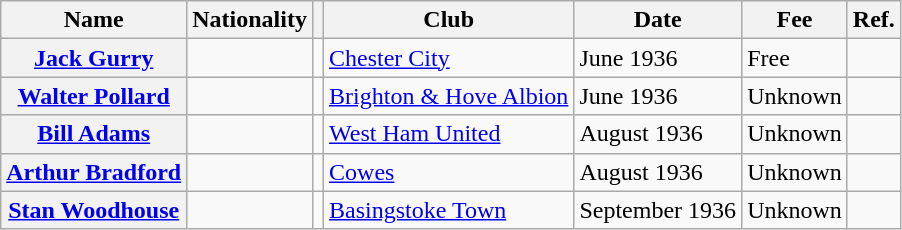<table class="wikitable plainrowheaders">
<tr>
<th scope="col">Name</th>
<th scope="col">Nationality</th>
<th scope="col"></th>
<th scope="col">Club</th>
<th scope="col">Date</th>
<th scope="col">Fee</th>
<th scope="col">Ref.</th>
</tr>
<tr>
<th scope="row"><a href='#'>Jack Gurry</a></th>
<td></td>
<td align="center"></td>
<td> <a href='#'>Chester City</a></td>
<td>June 1936</td>
<td>Free</td>
<td align="center"></td>
</tr>
<tr>
<th scope="row"><a href='#'>Walter Pollard</a></th>
<td></td>
<td align="center"></td>
<td> <a href='#'>Brighton & Hove Albion</a></td>
<td>June 1936</td>
<td>Unknown</td>
<td align="center"></td>
</tr>
<tr>
<th scope="row"><a href='#'>Bill Adams</a></th>
<td></td>
<td align="center"></td>
<td> <a href='#'>West Ham United</a></td>
<td>August 1936</td>
<td>Unknown</td>
<td align="center"></td>
</tr>
<tr>
<th scope="row"><a href='#'>Arthur Bradford</a></th>
<td></td>
<td align="center"></td>
<td> <a href='#'>Cowes</a></td>
<td>August 1936</td>
<td>Unknown</td>
<td align="center"></td>
</tr>
<tr>
<th scope="row"><a href='#'>Stan Woodhouse</a></th>
<td></td>
<td align="center"></td>
<td> <a href='#'>Basingstoke Town</a></td>
<td>September 1936</td>
<td>Unknown</td>
<td align="center"></td>
</tr>
</table>
